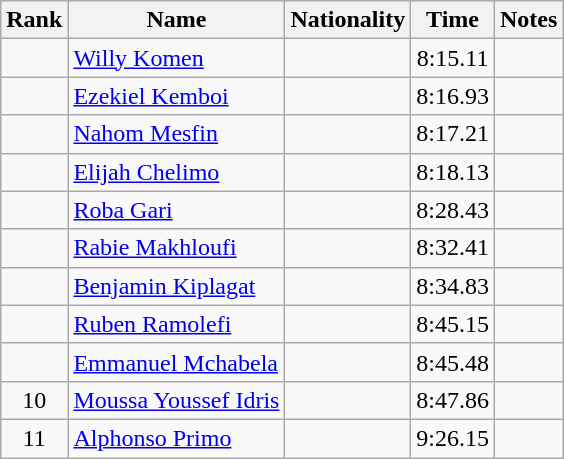<table class="wikitable sortable" style="text-align:center">
<tr>
<th>Rank</th>
<th>Name</th>
<th>Nationality</th>
<th>Time</th>
<th>Notes</th>
</tr>
<tr>
<td></td>
<td align=left><a href='#'>Willy Komen</a></td>
<td align=left></td>
<td>8:15.11</td>
<td></td>
</tr>
<tr>
<td></td>
<td align=left><a href='#'>Ezekiel Kemboi</a></td>
<td align=left></td>
<td>8:16.93</td>
<td></td>
</tr>
<tr>
<td></td>
<td align=left><a href='#'>Nahom Mesfin</a></td>
<td align=left></td>
<td>8:17.21</td>
<td></td>
</tr>
<tr>
<td></td>
<td align=left><a href='#'>Elijah Chelimo</a></td>
<td align=left></td>
<td>8:18.13</td>
<td></td>
</tr>
<tr>
<td></td>
<td align=left><a href='#'>Roba Gari</a></td>
<td align=left></td>
<td>8:28.43</td>
<td></td>
</tr>
<tr>
<td></td>
<td align=left><a href='#'>Rabie Makhloufi</a></td>
<td align=left></td>
<td>8:32.41</td>
<td></td>
</tr>
<tr>
<td></td>
<td align=left><a href='#'>Benjamin Kiplagat</a></td>
<td align=left></td>
<td>8:34.83</td>
<td></td>
</tr>
<tr>
<td></td>
<td align=left><a href='#'>Ruben Ramolefi</a></td>
<td align=left></td>
<td>8:45.15</td>
<td></td>
</tr>
<tr>
<td></td>
<td align=left><a href='#'>Emmanuel Mchabela</a></td>
<td align=left></td>
<td>8:45.48</td>
<td></td>
</tr>
<tr>
<td>10</td>
<td align=left><a href='#'>Moussa Youssef Idris</a></td>
<td align=left></td>
<td>8:47.86</td>
<td></td>
</tr>
<tr>
<td>11</td>
<td align=left><a href='#'>Alphonso Primo</a></td>
<td align=left></td>
<td>9:26.15</td>
<td></td>
</tr>
</table>
